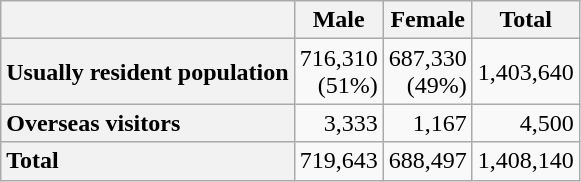<table class="wikitable">
<tr>
<th></th>
<th>Male</th>
<th>Female</th>
<th>Total</th>
</tr>
<tr>
<th style="text-align:left;">Usually resident population</th>
<td align="right">716,310<br>(51%)</td>
<td align="right">687,330<br>(49%)</td>
<td align="right">1,403,640</td>
</tr>
<tr>
<th style="text-align:left;">Overseas visitors</th>
<td align="right">3,333</td>
<td align="right">1,167</td>
<td align="right">4,500</td>
</tr>
<tr ---->
<th style="text-align:left;">Total</th>
<td>719,643</td>
<td>688,497</td>
<td align="right">1,408,140</td>
</tr>
</table>
